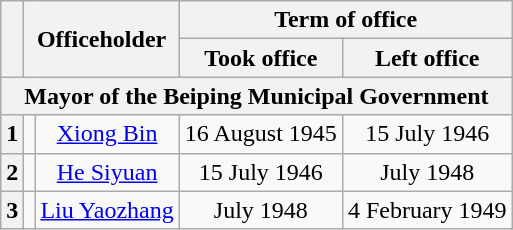<table class="wikitable" style="text-align:center">
<tr>
<th rowspan="2"></th>
<th colspan="2" rowspan="2">Officeholder</th>
<th colspan="2">Term of office</th>
</tr>
<tr>
<th>Took office</th>
<th>Left office</th>
</tr>
<tr>
<th colspan="5">Mayor of the Beiping Municipal Government</th>
</tr>
<tr>
<th>1</th>
<td></td>
<td><a href='#'>Xiong Bin</a><br></td>
<td>16 August 1945</td>
<td>15 July 1946</td>
</tr>
<tr>
<th>2</th>
<td></td>
<td><a href='#'>He Siyuan</a><br></td>
<td>15 July 1946</td>
<td>July 1948</td>
</tr>
<tr>
<th>3</th>
<td></td>
<td><a href='#'>Liu Yaozhang</a><br></td>
<td>July 1948</td>
<td>4 February 1949</td>
</tr>
</table>
